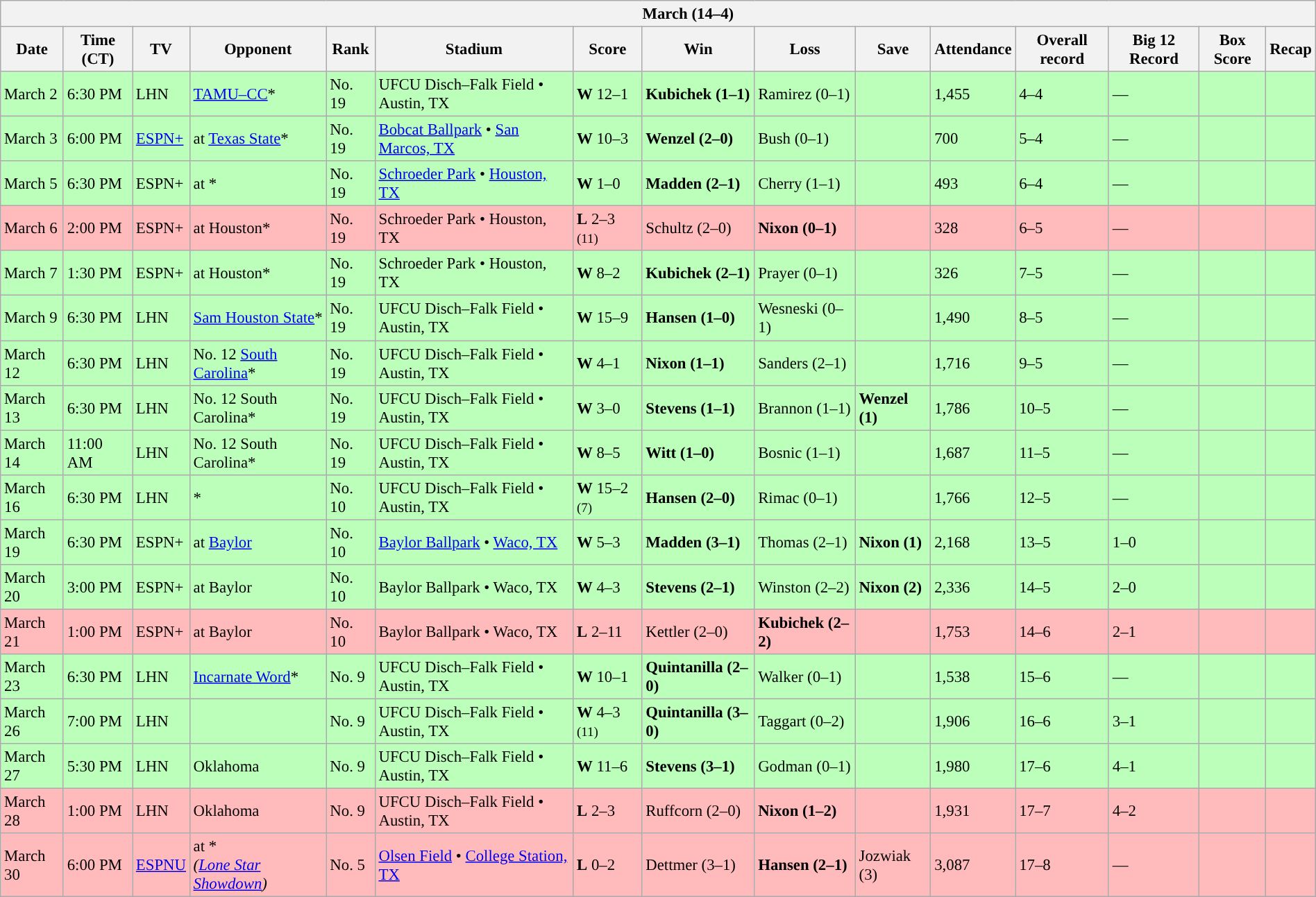<table class="wikitable collapsible collapsed" style="margin:auto; font-size:95%; width:100%">
<tr>
<th colspan=15 style="padding-left:4em;">March (14–4)</th>
</tr>
<tr>
<th>Date</th>
<th>Time (CT)</th>
<th>TV</th>
<th>Opponent</th>
<th>Rank</th>
<th>Stadium</th>
<th>Score</th>
<th>Win</th>
<th>Loss</th>
<th>Save</th>
<th>Attendance</th>
<th>Overall record</th>
<th>Big 12 Record</th>
<th>Box Score</th>
<th>Recap</th>
</tr>
<tr bgcolor=bbffbb>
<td>March 2</td>
<td>6:30 PM</td>
<td>LHN</td>
<td><a href='#'>TAMU–CC</a>*</td>
<td>No. 19</td>
<td>UFCU Disch–Falk Field • Austin, TX</td>
<td><strong>W</strong> 12–1</td>
<td><strong>Kubichek (1–1)</strong></td>
<td>Ramirez (0–1)</td>
<td></td>
<td>1,455</td>
<td>4–4</td>
<td>—</td>
<td></td>
<td></td>
</tr>
<tr bgcolor=bbffbb>
<td>March 3</td>
<td>6:00 PM</td>
<td><a href='#'>ESPN+</a></td>
<td>at <a href='#'>Texas State</a>*</td>
<td>No. 19</td>
<td><a href='#'>Bobcat Ballpark</a> • <a href='#'>San Marcos, TX</a></td>
<td><strong>W</strong> 10–3</td>
<td><strong>Wenzel (2–0)</strong></td>
<td>Bush (0–1)</td>
<td></td>
<td>700</td>
<td>5–4</td>
<td>—</td>
<td></td>
<td></td>
</tr>
<tr bgcolor=bbffbb>
<td>March 5</td>
<td>6:30 PM</td>
<td>ESPN+</td>
<td>at *</td>
<td>No. 19</td>
<td><a href='#'>Schroeder Park</a> • <a href='#'>Houston, TX</a></td>
<td><strong>W</strong> 1–0</td>
<td><strong>Madden (2–1)</strong></td>
<td>Cherry (1–1)</td>
<td></td>
<td>493</td>
<td>6–4</td>
<td>—</td>
<td></td>
<td></td>
</tr>
<tr bgcolor=ffbbbb>
<td>March 6</td>
<td>2:00 PM</td>
<td>ESPN+</td>
<td>at Houston*</td>
<td>No. 19</td>
<td>Schroeder Park • Houston, TX</td>
<td><strong>L</strong> 2–3 <small>(11)</small></td>
<td>Schultz (2–0)</td>
<td><strong>Nixon (0–1)</strong></td>
<td></td>
<td>328</td>
<td>6–5</td>
<td>—</td>
<td></td>
<td></td>
</tr>
<tr bgcolor=bbffbb>
<td>March 7</td>
<td>1:30 PM</td>
<td>ESPN+</td>
<td>at Houston*</td>
<td>No. 19</td>
<td>Schroeder Park • Houston, TX</td>
<td><strong>W</strong> 8–2</td>
<td><strong>Kubichek (2–1)</strong></td>
<td>Prayer (0–1)</td>
<td></td>
<td>326</td>
<td>7–5</td>
<td>—</td>
<td></td>
<td></td>
</tr>
<tr bgcolor=bbffbb>
<td>March 9</td>
<td>6:30 PM</td>
<td>LHN</td>
<td><a href='#'>Sam Houston State</a>*</td>
<td>No. 19</td>
<td>UFCU Disch–Falk Field • Austin, TX</td>
<td><strong>W</strong> 15–9</td>
<td><strong>Hansen (1–0)</strong></td>
<td>Wesneski (0–1)</td>
<td></td>
<td>1,490</td>
<td>8–5</td>
<td>—</td>
<td></td>
<td></td>
</tr>
<tr bgcolor=bbffbb>
<td>March 12</td>
<td>6:30 PM</td>
<td>LHN</td>
<td>No. 12 <a href='#'>South Carolina</a>*</td>
<td>No. 19</td>
<td>UFCU Disch–Falk Field • Austin, TX</td>
<td><strong>W</strong> 4–1</td>
<td><strong>Nixon (1–1)</strong></td>
<td>Sanders (2–1)</td>
<td></td>
<td>1,716</td>
<td>9–5</td>
<td>—</td>
<td></td>
<td></td>
</tr>
<tr bgcolor=bbffbb>
<td>March 13</td>
<td>6:30 PM</td>
<td>LHN</td>
<td>No. 12 South Carolina*</td>
<td>No. 19</td>
<td>UFCU Disch–Falk Field • Austin, TX</td>
<td><strong>W</strong> 3–0</td>
<td><strong>Stevens (1–1)</strong></td>
<td>Brannon (1–1)</td>
<td><strong>Wenzel (1)</strong></td>
<td>1,786</td>
<td>10–5</td>
<td>—</td>
<td></td>
<td></td>
</tr>
<tr bgcolor=bbffbb>
<td>March 14</td>
<td>11:00 AM</td>
<td>LHN</td>
<td>No. 12 South Carolina*</td>
<td>No. 19</td>
<td>UFCU Disch–Falk Field • Austin, TX</td>
<td><strong>W</strong> 8–5</td>
<td><strong>Witt (1–0)</strong></td>
<td>Bosnic (1–1)</td>
<td></td>
<td>1,687</td>
<td>11–5</td>
<td>—</td>
<td></td>
<td></td>
</tr>
<tr bgcolor=bbffbb>
<td>March 16</td>
<td>6:30 PM</td>
<td>LHN</td>
<td>*</td>
<td>No. 10</td>
<td>UFCU Disch–Falk Field • Austin, TX</td>
<td><strong>W</strong> 15–2 <small>(7)</small></td>
<td><strong>Hansen (2–0)</strong></td>
<td>Rimac (0–1)</td>
<td></td>
<td>1,766</td>
<td>12–5</td>
<td>—</td>
<td></td>
<td></td>
</tr>
<tr bgcolor=bbffbb>
<td>March 19</td>
<td>6:30 PM</td>
<td>ESPN+</td>
<td>at <a href='#'>Baylor</a></td>
<td>No. 10</td>
<td><a href='#'>Baylor Ballpark</a> • <a href='#'>Waco, TX</a></td>
<td><strong>W</strong> 5–3</td>
<td><strong>Madden (3–1)</strong></td>
<td>Thomas (2–1)</td>
<td><strong>Nixon (1)</strong></td>
<td>2,168</td>
<td>13–5</td>
<td>1–0</td>
<td></td>
<td></td>
</tr>
<tr bgcolor=bbffbb>
<td>March 20</td>
<td>3:00 PM</td>
<td>ESPN+</td>
<td>at Baylor</td>
<td>No. 10</td>
<td>Baylor Ballpark • Waco, TX</td>
<td><strong>W</strong> 4–3</td>
<td><strong>Stevens (2–1)</strong></td>
<td>Winston (2–2)</td>
<td><strong>Nixon (2)</strong></td>
<td>2,336</td>
<td>14–5</td>
<td>2–0</td>
<td></td>
<td></td>
</tr>
<tr bgcolor=ffbbbb>
<td>March 21</td>
<td>1:00 PM</td>
<td>ESPN+</td>
<td>at Baylor</td>
<td>No. 10</td>
<td>Baylor Ballpark • Waco, TX</td>
<td><strong>L</strong> 2–11</td>
<td>Kettler (2–0)</td>
<td><strong>Kubichek (2–2)</strong></td>
<td></td>
<td>1,753</td>
<td>14–6</td>
<td>2–1</td>
<td></td>
<td></td>
</tr>
<tr bgcolor=bbffbb>
<td>March 23</td>
<td>6:30 PM</td>
<td>LHN</td>
<td><a href='#'>Incarnate Word</a>*</td>
<td>No. 9</td>
<td>UFCU Disch–Falk Field • Austin, TX</td>
<td><strong>W</strong> 10–1</td>
<td><strong>Quintanilla (2–0)</strong></td>
<td>Walker (0–1)</td>
<td></td>
<td>1,538</td>
<td>15–6</td>
<td>—</td>
<td></td>
<td></td>
</tr>
<tr bgcolor=bbffbb>
<td>March 26</td>
<td>7:00 PM</td>
<td>LHN</td>
<td></td>
<td>No. 9</td>
<td>UFCU Disch–Falk Field • Austin, TX</td>
<td><strong>W</strong> 4–3 <small>(11)</small></td>
<td><strong>Quintanilla (3–0)</strong></td>
<td>Taggart (0–2)</td>
<td></td>
<td>1,906</td>
<td>16–6</td>
<td>3–1</td>
<td></td>
<td></td>
</tr>
<tr bgcolor=bbffbb>
<td>March 27</td>
<td>5:30 PM</td>
<td>LHN</td>
<td>Oklahoma</td>
<td>No. 9</td>
<td>UFCU Disch–Falk Field • Austin, TX</td>
<td><strong>W</strong> 11–6</td>
<td><strong>Stevens (3–1)</strong></td>
<td>Godman (0–1)</td>
<td></td>
<td>1,980</td>
<td>17–6</td>
<td>4–1</td>
<td></td>
<td></td>
</tr>
<tr bgcolor=ffbbbb>
<td>March 28</td>
<td>1:00 PM</td>
<td>LHN</td>
<td>Oklahoma</td>
<td>No. 9</td>
<td>UFCU Disch–Falk Field • Austin, TX</td>
<td><strong>L</strong> 2–3</td>
<td>Ruffcorn (2–0)</td>
<td><strong>Nixon (1–2)</strong></td>
<td></td>
<td>1,931</td>
<td>17–7</td>
<td>4–2</td>
<td></td>
<td></td>
</tr>
<tr bgcolor=ffbbbb>
<td>March 30</td>
<td>6:00 PM</td>
<td><a href='#'>ESPNU</a></td>
<td>at *<br><em>(<a href='#'>Lone Star Showdown</a>)</em></td>
<td>No. 5</td>
<td><a href='#'>Olsen Field</a> • <a href='#'>College Station, TX</a></td>
<td><strong>L</strong> 0–2</td>
<td>Dettmer (3–1)</td>
<td><strong>Hansen (2–1)</strong></td>
<td>Jozwiak (3)</td>
<td>3,087</td>
<td>17–8</td>
<td>—</td>
<td></td>
<td></td>
</tr>
</table>
